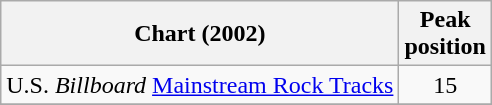<table class="wikitable sortable">
<tr>
<th>Chart (2002)</th>
<th>Peak<br> position</th>
</tr>
<tr>
<td align="left">U.S. <em>Billboard</em> <a href='#'>Mainstream Rock Tracks</a></td>
<td align="center">15</td>
</tr>
<tr>
</tr>
</table>
